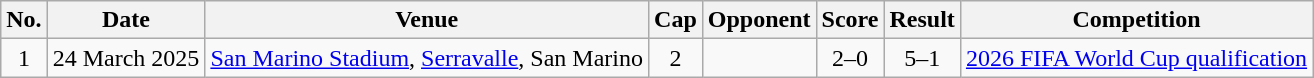<table class="wikitable sortable">
<tr>
<th scope=col>No.</th>
<th scope=col>Date</th>
<th scope=col>Venue</th>
<th scope=col>Cap</th>
<th scope=col>Opponent</th>
<th scope=col>Score</th>
<th scope=col>Result</th>
<th scope=col>Competition</th>
</tr>
<tr>
<td align=center>1</td>
<td>24 March 2025</td>
<td><a href='#'>San Marino Stadium</a>, <a href='#'>Serravalle</a>, San Marino</td>
<td align=center>2</td>
<td></td>
<td align=center>2–0</td>
<td align=center>5–1</td>
<td><a href='#'>2026 FIFA World Cup qualification</a></td>
</tr>
</table>
